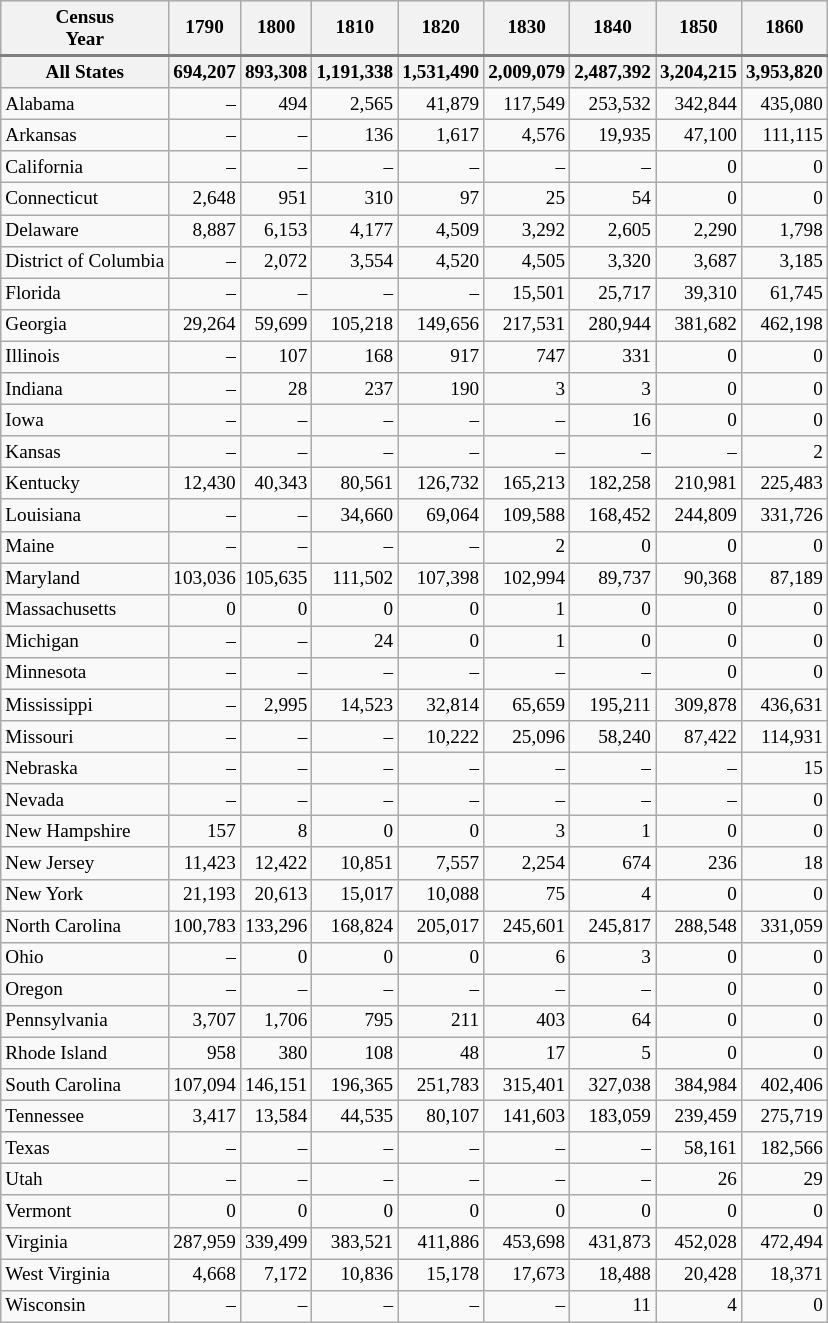<table class="wikitable" style="text-align:right; font-size:80%;">
<tr style="text-align:center; background: #efefef; border-bottom:2px solid gray;">
<th>Census<br>Year</th>
<th>1790</th>
<th>1800</th>
<th>1810</th>
<th>1820</th>
<th>1830</th>
<th>1840</th>
<th>1850</th>
<th>1860</th>
</tr>
<tr>
<th align=left>All States</th>
<th>694,207</th>
<th>893,308</th>
<th>1,191,338</th>
<th>1,531,490</th>
<th>2,009,079</th>
<th>2,487,392</th>
<th>3,204,215</th>
<th>3,953,820</th>
</tr>
<tr>
<td align=left>Alabama</td>
<td>–</td>
<td>494</td>
<td>2,565</td>
<td>41,879</td>
<td>117,549</td>
<td>253,532</td>
<td>342,844</td>
<td>435,080</td>
</tr>
<tr>
<td align=left>Arkansas</td>
<td>–</td>
<td>–</td>
<td>136</td>
<td>1,617</td>
<td>4,576</td>
<td>19,935</td>
<td>47,100</td>
<td>111,115</td>
</tr>
<tr>
<td align=left>California</td>
<td>–</td>
<td>–</td>
<td>–</td>
<td>–</td>
<td>–</td>
<td>–</td>
<td>0</td>
<td>0</td>
</tr>
<tr>
<td align=left>Connecticut</td>
<td>2,648</td>
<td>951</td>
<td>310</td>
<td>97</td>
<td>25</td>
<td>54</td>
<td>0</td>
<td>0</td>
</tr>
<tr>
<td align=left>Delaware</td>
<td>8,887</td>
<td>6,153</td>
<td>4,177</td>
<td>4,509</td>
<td>3,292</td>
<td>2,605</td>
<td>2,290</td>
<td>1,798</td>
</tr>
<tr>
<td align=left>District of Columbia</td>
<td>–</td>
<td>2,072</td>
<td>3,554</td>
<td>4,520</td>
<td>4,505</td>
<td>3,320</td>
<td>3,687</td>
<td>3,185</td>
</tr>
<tr>
<td align=left>Florida</td>
<td>–</td>
<td>–</td>
<td>–</td>
<td>–</td>
<td>15,501</td>
<td>25,717</td>
<td>39,310</td>
<td>61,745</td>
</tr>
<tr>
<td align=left>Georgia</td>
<td>29,264</td>
<td>59,699</td>
<td>105,218</td>
<td>149,656</td>
<td>217,531</td>
<td>280,944</td>
<td>381,682</td>
<td>462,198</td>
</tr>
<tr>
<td align=left>Illinois</td>
<td>–</td>
<td>107</td>
<td>168</td>
<td>917</td>
<td>747</td>
<td>331</td>
<td>0</td>
<td>0</td>
</tr>
<tr>
<td align=left>Indiana</td>
<td>–</td>
<td>28</td>
<td>237</td>
<td>190</td>
<td>3</td>
<td>3</td>
<td>0</td>
<td>0</td>
</tr>
<tr>
<td align=left>Iowa</td>
<td>–</td>
<td>–</td>
<td>–</td>
<td>–</td>
<td>–</td>
<td>16</td>
<td>0</td>
<td>0</td>
</tr>
<tr>
<td align=left>Kansas</td>
<td>–</td>
<td>–</td>
<td>–</td>
<td>–</td>
<td>–</td>
<td>–</td>
<td>–</td>
<td>2</td>
</tr>
<tr>
<td align=left>Kentucky</td>
<td>12,430</td>
<td>40,343</td>
<td>80,561</td>
<td>126,732</td>
<td>165,213</td>
<td>182,258</td>
<td>210,981</td>
<td>225,483</td>
</tr>
<tr>
<td align=left>Louisiana</td>
<td>–</td>
<td>–</td>
<td>34,660</td>
<td>69,064</td>
<td>109,588</td>
<td>168,452</td>
<td>244,809</td>
<td>331,726</td>
</tr>
<tr>
<td align=left>Maine</td>
<td>–</td>
<td>–</td>
<td>–</td>
<td>–</td>
<td>2</td>
<td>0</td>
<td>0</td>
<td>0</td>
</tr>
<tr>
<td align=left>Maryland</td>
<td>103,036</td>
<td>105,635</td>
<td>111,502</td>
<td>107,398</td>
<td>102,994</td>
<td>89,737</td>
<td>90,368</td>
<td>87,189</td>
</tr>
<tr>
<td align=left>Massachusetts</td>
<td>0</td>
<td>0</td>
<td>0</td>
<td>0</td>
<td>1</td>
<td>0</td>
<td>0</td>
<td>0</td>
</tr>
<tr>
<td align=left>Michigan</td>
<td>–</td>
<td>–</td>
<td>24</td>
<td>0</td>
<td>1</td>
<td>0</td>
<td>0</td>
<td>0</td>
</tr>
<tr>
<td align=left>Minnesota</td>
<td>–</td>
<td>–</td>
<td>–</td>
<td>–</td>
<td>–</td>
<td>–</td>
<td>0</td>
<td>0</td>
</tr>
<tr>
<td align=left>Mississippi</td>
<td>–</td>
<td>2,995</td>
<td>14,523</td>
<td>32,814</td>
<td>65,659</td>
<td>195,211</td>
<td>309,878</td>
<td>436,631</td>
</tr>
<tr>
<td align=left>Missouri</td>
<td>–</td>
<td>–</td>
<td>–</td>
<td>10,222</td>
<td>25,096</td>
<td>58,240</td>
<td>87,422</td>
<td>114,931</td>
</tr>
<tr>
<td align=left>Nebraska</td>
<td>–</td>
<td>–</td>
<td>–</td>
<td>–</td>
<td>–</td>
<td>–</td>
<td>–</td>
<td>15</td>
</tr>
<tr>
<td align=left>Nevada</td>
<td>–</td>
<td>–</td>
<td>–</td>
<td>–</td>
<td>–</td>
<td>–</td>
<td>–</td>
<td>0</td>
</tr>
<tr>
<td align=left>New Hampshire</td>
<td>157</td>
<td>8</td>
<td>0</td>
<td>0</td>
<td>3</td>
<td>1</td>
<td>0</td>
<td>0</td>
</tr>
<tr>
<td align=left>New Jersey</td>
<td>11,423</td>
<td>12,422</td>
<td>10,851</td>
<td>7,557</td>
<td>2,254</td>
<td>674</td>
<td>236</td>
<td>18</td>
</tr>
<tr>
<td align=left>New York</td>
<td>21,193</td>
<td>20,613</td>
<td>15,017</td>
<td>10,088</td>
<td>75</td>
<td>4</td>
<td>0</td>
<td>0</td>
</tr>
<tr>
<td align=left>North Carolina</td>
<td>100,783</td>
<td>133,296</td>
<td>168,824</td>
<td>205,017</td>
<td>245,601</td>
<td>245,817</td>
<td>288,548</td>
<td>331,059</td>
</tr>
<tr>
<td align=left>Ohio</td>
<td>–</td>
<td>0</td>
<td>0</td>
<td>0</td>
<td>6</td>
<td>3</td>
<td>0</td>
<td>0</td>
</tr>
<tr>
<td align=left>Oregon</td>
<td>–</td>
<td>–</td>
<td>–</td>
<td>–</td>
<td>–</td>
<td>–</td>
<td>0</td>
<td>0</td>
</tr>
<tr>
<td align=left>Pennsylvania</td>
<td>3,707</td>
<td>1,706</td>
<td>795</td>
<td>211</td>
<td>403</td>
<td>64</td>
<td>0</td>
<td>0</td>
</tr>
<tr>
<td align=left>Rhode Island</td>
<td>958</td>
<td>380</td>
<td>108</td>
<td>48</td>
<td>17</td>
<td>5</td>
<td>0</td>
<td>0</td>
</tr>
<tr>
<td align=left>South Carolina</td>
<td>107,094</td>
<td>146,151</td>
<td>196,365</td>
<td>251,783</td>
<td>315,401</td>
<td>327,038</td>
<td>384,984</td>
<td>402,406</td>
</tr>
<tr>
<td align=left>Tennessee</td>
<td>3,417</td>
<td>13,584</td>
<td>44,535</td>
<td>80,107</td>
<td>141,603</td>
<td>183,059</td>
<td>239,459</td>
<td>275,719</td>
</tr>
<tr>
<td align=left>Texas</td>
<td>–</td>
<td>–</td>
<td>–</td>
<td>–</td>
<td>–</td>
<td>–</td>
<td>58,161</td>
<td>182,566</td>
</tr>
<tr>
<td align=left>Utah</td>
<td>–</td>
<td>–</td>
<td>–</td>
<td>–</td>
<td>–</td>
<td>–</td>
<td>26</td>
<td>29</td>
</tr>
<tr>
<td align=left>Vermont</td>
<td>0</td>
<td>0</td>
<td>0</td>
<td>0</td>
<td>0</td>
<td>0</td>
<td>0</td>
<td>0</td>
</tr>
<tr>
<td align=left>Virginia</td>
<td>287,959</td>
<td>339,499</td>
<td>383,521</td>
<td>411,886</td>
<td>453,698</td>
<td>431,873</td>
<td>452,028</td>
<td>472,494</td>
</tr>
<tr>
<td align=left>West Virginia</td>
<td>4,668</td>
<td>7,172</td>
<td>10,836</td>
<td>15,178</td>
<td>17,673</td>
<td>18,488</td>
<td>20,428</td>
<td>18,371</td>
</tr>
<tr>
<td align="left">Wisconsin</td>
<td>–</td>
<td>–</td>
<td>–</td>
<td>–</td>
<td>–</td>
<td>11</td>
<td>4</td>
<td>0</td>
</tr>
</table>
